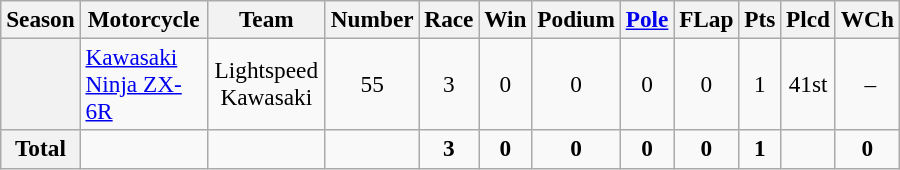<table class="wikitable" style="text-align:center; font-size:97%;" width="600">
<tr>
<th>Season</th>
<th>Motorcycle</th>
<th>Team</th>
<th>Number</th>
<th>Race</th>
<th>Win</th>
<th>Podium</th>
<th><a href='#'>Pole</a></th>
<th>FLap</th>
<th>Pts</th>
<th>Plcd</th>
<th>WCh</th>
</tr>
<tr>
<th></th>
<td align="left"><a href='#'>Kawasaki Ninja ZX-6R</a></td>
<td>Lightspeed Kawasaki</td>
<td>55</td>
<td>3</td>
<td>0</td>
<td>0</td>
<td>0</td>
<td>0</td>
<td>1</td>
<td>41st</td>
<td> –</td>
</tr>
<tr>
<th>Total</th>
<td></td>
<td></td>
<td></td>
<td><strong>3</strong></td>
<td><strong>0</strong></td>
<td><strong>0</strong></td>
<td><strong>0</strong></td>
<td><strong>0</strong></td>
<td><strong>1</strong></td>
<td></td>
<td><strong>0</strong></td>
</tr>
</table>
